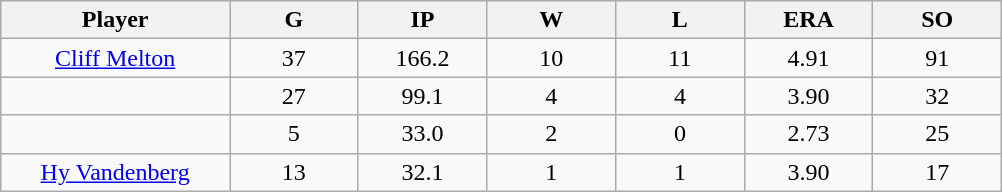<table class="wikitable sortable">
<tr>
<th bgcolor="#DDDDFF" width="16%">Player</th>
<th bgcolor="#DDDDFF" width="9%">G</th>
<th bgcolor="#DDDDFF" width="9%">IP</th>
<th bgcolor="#DDDDFF" width="9%">W</th>
<th bgcolor="#DDDDFF" width="9%">L</th>
<th bgcolor="#DDDDFF" width="9%">ERA</th>
<th bgcolor="#DDDDFF" width="9%">SO</th>
</tr>
<tr align="center">
<td><a href='#'>Cliff Melton</a></td>
<td>37</td>
<td>166.2</td>
<td>10</td>
<td>11</td>
<td>4.91</td>
<td>91</td>
</tr>
<tr align=center>
<td></td>
<td>27</td>
<td>99.1</td>
<td>4</td>
<td>4</td>
<td>3.90</td>
<td>32</td>
</tr>
<tr align="center">
<td></td>
<td>5</td>
<td>33.0</td>
<td>2</td>
<td>0</td>
<td>2.73</td>
<td>25</td>
</tr>
<tr align=center>
<td><a href='#'>Hy Vandenberg</a></td>
<td>13</td>
<td>32.1</td>
<td>1</td>
<td>1</td>
<td>3.90</td>
<td>17</td>
</tr>
</table>
